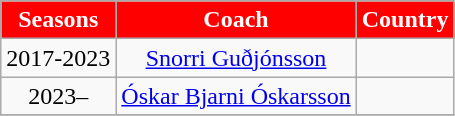<table class="wikitable" style="text-align: center;">
<tr>
<th style="color:white; background:#FF0000">Seasons</th>
<th style="color:white; background:#FF0000">Coach</th>
<th style="color:white; background:#FF0000">Country</th>
</tr>
<tr>
<td style="text-align: center">2017-2023</td>
<td style="text-align: center"><a href='#'>Snorri Guðjónsson</a></td>
<td style="text-align: center"></td>
</tr>
<tr>
<td style="text-align: center">2023–</td>
<td style="text-align: center"><a href='#'>Óskar Bjarni Óskarsson</a></td>
<td style="text-align: center"></td>
</tr>
<tr>
</tr>
</table>
